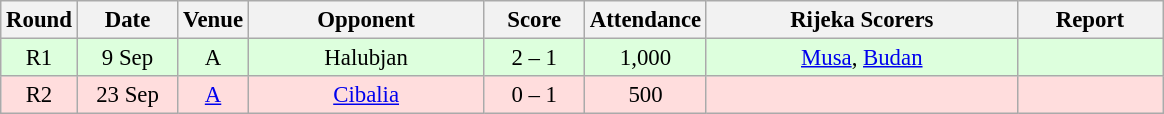<table class="wikitable sortable" style="text-align: center; font-size:95%;">
<tr>
<th width="30">Round</th>
<th width="60">Date</th>
<th width="20">Venue</th>
<th width="150">Opponent</th>
<th width="60">Score</th>
<th width="40">Attendance</th>
<th width="200">Rijeka Scorers</th>
<th width="90" class="unsortable">Report</th>
</tr>
<tr bgcolor="#ddffdd">
<td>R1</td>
<td>9 Sep</td>
<td>A</td>
<td>Halubjan</td>
<td>2 – 1</td>
<td>1,000</td>
<td><a href='#'>Musa</a>, <a href='#'>Budan</a></td>
<td></td>
</tr>
<tr bgcolor="#ffdddd">
<td>R2</td>
<td>23 Sep</td>
<td><a href='#'>A</a></td>
<td><a href='#'>Cibalia</a></td>
<td>0 – 1</td>
<td>500</td>
<td></td>
<td></td>
</tr>
</table>
